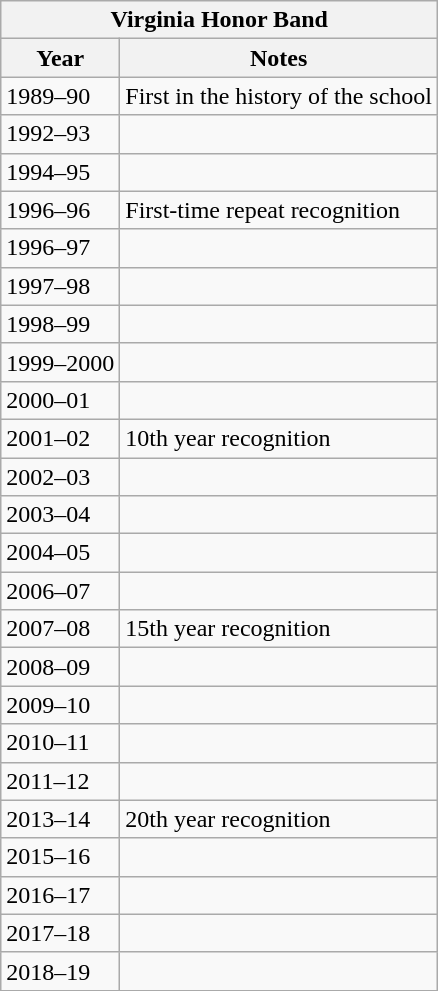<table class="wikitable mw-collapsible mw-collapsed">
<tr>
<th colspan=4>Virginia Honor Band</th>
</tr>
<tr>
<th>Year</th>
<th>Notes</th>
</tr>
<tr>
<td>1989–90</td>
<td>First in the history of the school</td>
</tr>
<tr>
<td>1992–93</td>
<td></td>
</tr>
<tr>
<td>1994–95</td>
<td></td>
</tr>
<tr>
<td>1996–96</td>
<td>First-time repeat recognition</td>
</tr>
<tr>
<td>1996–97</td>
<td></td>
</tr>
<tr>
<td>1997–98</td>
<td></td>
</tr>
<tr>
<td>1998–99</td>
<td></td>
</tr>
<tr>
<td>1999–2000</td>
<td></td>
</tr>
<tr>
<td>2000–01</td>
<td></td>
</tr>
<tr>
<td>2001–02</td>
<td>10th year recognition</td>
</tr>
<tr>
<td>2002–03</td>
<td></td>
</tr>
<tr>
<td>2003–04</td>
<td></td>
</tr>
<tr>
<td>2004–05</td>
<td></td>
</tr>
<tr>
<td>2006–07</td>
<td></td>
</tr>
<tr>
<td>2007–08</td>
<td>15th year recognition</td>
</tr>
<tr>
<td>2008–09</td>
<td></td>
</tr>
<tr>
<td>2009–10</td>
<td></td>
</tr>
<tr>
<td>2010–11</td>
<td></td>
</tr>
<tr>
<td>2011–12</td>
<td></td>
</tr>
<tr>
<td>2013–14</td>
<td>20th year recognition</td>
</tr>
<tr>
<td>2015–16</td>
<td></td>
</tr>
<tr>
<td>2016–17</td>
<td></td>
</tr>
<tr>
<td>2017–18</td>
<td></td>
</tr>
<tr>
<td>2018–19</td>
<td></td>
</tr>
</table>
